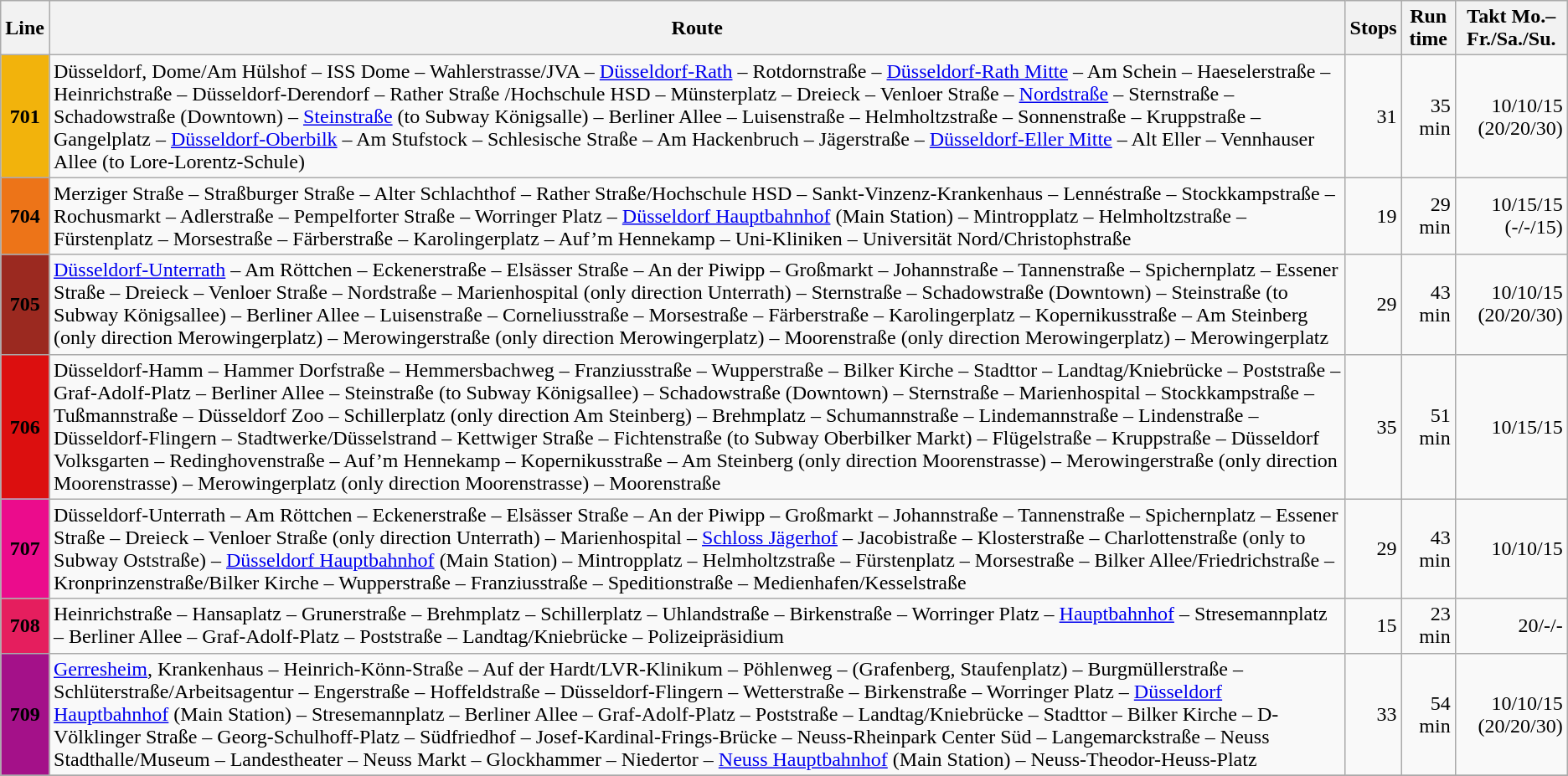<table class="wikitable">
<tr class="hintergrundfarbe5">
<th>Line</th>
<th>Route</th>
<th>Stops</th>
<th>Run time</th>
<th>Takt <span>Mo.–Fr.</span>/<span>Sa.</span>/<span>Su.</span></th>
</tr>
<tr align="right">
<td style="background-color:#F2B30C; text-align:center; font-weight:bold;"><span>701</span></td>
<td align="left">Düsseldorf, Dome/Am Hülshof – ISS Dome – Wahlerstrasse/JVA – <a href='#'>Düsseldorf-Rath</a>   – Rotdornstraße  – <a href='#'>Düsseldorf-Rath Mitte</a>   – Am Schein  – Haeselerstraße  – Heinrichstraße  – Düsseldorf-Derendorf  – Rather Straße /Hochschule HSD – Münsterplatz – Dreieck – Venloer Straße – <a href='#'>Nordstraße</a>  – Sternstraße – Schadowstraße (Downtown)   – <a href='#'>Steinstraße</a> (to Subway Königsalle)   – Berliner Allee – Luisenstraße – Helmholtzstraße – Sonnenstraße – Kruppstraße – Gangelplatz – <a href='#'>Düsseldorf-Oberbilk</a>   – Am Stufstock – Schlesische Straße  – Am Hackenbruch  – Jägerstraße  – <a href='#'>Düsseldorf-Eller Mitte</a>   – Alt Eller  – Vennhauser Allee (to Lore-Lorentz-Schule) </td>
<td>31</td>
<td>35 min</td>
<td>10/10/15<br>(20/20/30)</td>
</tr>
<tr align="right">
<td style="background-color:#ED7418; text-align:center; font-weight:bold;"><span>704</span></td>
<td align="left">Merziger Straße – Straßburger Straße – Alter Schlachthof – Rather Straße/Hochschule HSD – Sankt-Vinzenz-Krankenhaus – Lennéstraße – Stockkampstraße – Rochusmarkt – Adlerstraße – Pempelforter Straße   – Worringer Platz – <a href='#'>Düsseldorf Hauptbahnhof</a>    (Main Station) – Mintropplatz – Helmholtzstraße – Fürstenplatz – Morsestraße – Färberstraße – Karolingerplatz  – Auf’m Hennekamp  – Uni-Kliniken  – Universität Nord/Christophstraße </td>
<td>19</td>
<td>29 min</td>
<td>10/15/15<br>(-/-/15)</td>
</tr>
<tr align="right">
<td style="background-color:#9B2920; text-align:center; font-weight:bold;"><span>705</span></td>
<td align="left"><a href='#'>Düsseldorf-Unterrath</a>  – Am Röttchen – Eckenerstraße – Elsässer Straße – An der Piwipp – Großmarkt – Johannstraße – Tannenstraße – Spichernplatz – Essener Straße – Dreieck – Venloer Straße – Nordstraße  – Marienhospital (only direction Unterrath) – Sternstraße – Schadowstraße (Downtown)  – Steinstraße (to Subway Königsallee)  – Berliner Allee – Luisenstraße – Corneliusstraße – Morsestraße – Färberstraße – Karolingerplatz  – Kopernikusstraße – Am Steinberg (only direction Merowingerplatz) – Merowingerstraße (only direction Merowingerplatz) – Moorenstraße (only direction Merowingerplatz) – Merowingerplatz</td>
<td>29</td>
<td>43 min</td>
<td>10/10/15<br>(20/20/30)</td>
</tr>
<tr align="right">
<td style="background-color:#DC0F0F; text-align:center; font-weight:bold;"><span>706</span></td>
<td align="left">Düsseldorf-Hamm  – Hammer Dorfstraße – Hemmersbachweg – Franziusstraße – Wupperstraße – Bilker Kirche – Stadttor – Landtag/Kniebrücke – Poststraße – Graf-Adolf-Platz  – Berliner Allee – Steinstraße (to Subway Königsallee)  – Schadowstraße (Downtown)  – Sternstraße – Marienhospital – Stockkampstraße – Tußmannstraße – Düsseldorf Zoo  – Schillerplatz (only direction Am Steinberg) – Brehmplatz  – Schumannstraße – Lindemannstraße  – Lindenstraße – Düsseldorf-Flingern  – Stadtwerke/Düsselstrand – Kettwiger Straße  – Fichtenstraße (to Subway Oberbilker Markt)  – Flügelstraße – Kruppstraße – Düsseldorf Volksgarten  – Redinghovenstraße – Auf’m Hennekamp  – Kopernikusstraße – Am Steinberg (only direction Moorenstrasse) – Merowingerstraße (only direction Moorenstrasse) – Merowingerplatz (only direction Moorenstrasse) – Moorenstraße</td>
<td>35</td>
<td>51 min</td>
<td>10/15/15</td>
</tr>
<tr align="right">
<td style="background-color:#EB0C8C; text-align:center; font-weight:bold;"><span>707</span></td>
<td align="left">Düsseldorf-Unterrath  – Am Röttchen – Eckenerstraße – Elsässer Straße – An der Piwipp – Großmarkt – Johannstraße – Tannenstraße – Spichernplatz – Essener Straße – Dreieck – Venloer Straße (only direction Unterrath) – Marienhospital – <a href='#'>Schloss Jägerhof</a> – Jacobistraße – Klosterstraße – Charlottenstraße (only to Subway Oststraße) – <a href='#'>Düsseldorf Hauptbahnhof</a> (Main Station)    – Mintropplatz – Helmholtzstraße – Fürstenplatz – Morsestraße – Bilker Allee/Friedrichstraße – Kronprinzenstraße/Bilker Kirche – Wupperstraße – Franziusstraße – Speditionstraße – Medienhafen/Kesselstraße</td>
<td>29</td>
<td>43 min</td>
<td>10/10/15</td>
</tr>
<tr align="right">
<td style="background-color:#E51E5E; text-align:center; font-weight:bold;"><span>708</span></td>
<td align="left">Heinrichstraße  – Hansaplatz  – Grunerstraße  – Brehmplatz  – Schillerplatz  – Uhlandstraße  – Birkenstraße – Worringer Platz – <a href='#'>Hauptbahnhof</a>    – Stresemannplatz – Berliner Allee – Graf-Adolf-Platz  – Poststraße – Landtag/Kniebrücke – Polizeipräsidium</td>
<td>15</td>
<td>23 min</td>
<td>20/-/-</td>
</tr>
<tr align="right">
<td style="background-color:#A41189; text-align:center; font-weight:bold;"><span>709</span></td>
<td align="left"><a href='#'>Gerresheim</a>, Krankenhaus  – Heinrich-Könn-Straße  – Auf der Hardt/LVR-Klinikum  – Pöhlenweg  – (Grafenberg, Staufenplatz)  – Burgmüllerstraße  – Schlüterstraße/Arbeitsagentur  – Engerstraße – Hoffeldstraße – Düsseldorf-Flingern  – Wetterstraße – Birkenstraße – Worringer Platz – <a href='#'>Düsseldorf Hauptbahnhof</a> (Main Station)    – Stresemannplatz – Berliner Allee – Graf-Adolf-Platz  – Poststraße – Landtag/Kniebrücke – Stadttor – Bilker Kirche – D-Völklinger Straße  – Georg-Schulhoff-Platz – Südfriedhof – Josef-Kardinal-Frings-Brücke – Neuss-Rheinpark Center Süd – Langemarckstraße – Neuss Stadthalle/Museum – Landestheater – Neuss Markt – Glockhammer – Niedertor – <a href='#'>Neuss Hauptbahnhof</a> (Main Station)    – Neuss-Theodor-Heuss-Platz</td>
<td>33</td>
<td>54 min</td>
<td>10/10/15<br>(20/20/30)</td>
</tr>
<tr>
</tr>
</table>
